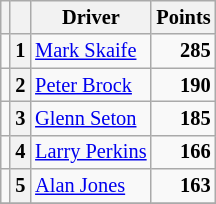<table class="wikitable" style="font-size: 85%;">
<tr>
<th></th>
<th></th>
<th>Driver</th>
<th>Points</th>
</tr>
<tr>
<td align="left"></td>
<th>1</th>
<td> <a href='#'>Mark Skaife</a></td>
<td align="right"><strong>285</strong></td>
</tr>
<tr>
<td align="left"></td>
<th>2</th>
<td> <a href='#'>Peter Brock</a></td>
<td align="right"><strong>190</strong></td>
</tr>
<tr>
<td align="left"></td>
<th>3</th>
<td> <a href='#'>Glenn Seton</a></td>
<td align="right"><strong>185</strong></td>
</tr>
<tr>
<td align="left"></td>
<th>4</th>
<td> <a href='#'>Larry Perkins</a></td>
<td align="right"><strong>166</strong></td>
</tr>
<tr>
<td align="left"></td>
<th>5</th>
<td> <a href='#'>Alan Jones</a></td>
<td align="right"><strong>163</strong></td>
</tr>
<tr>
</tr>
</table>
